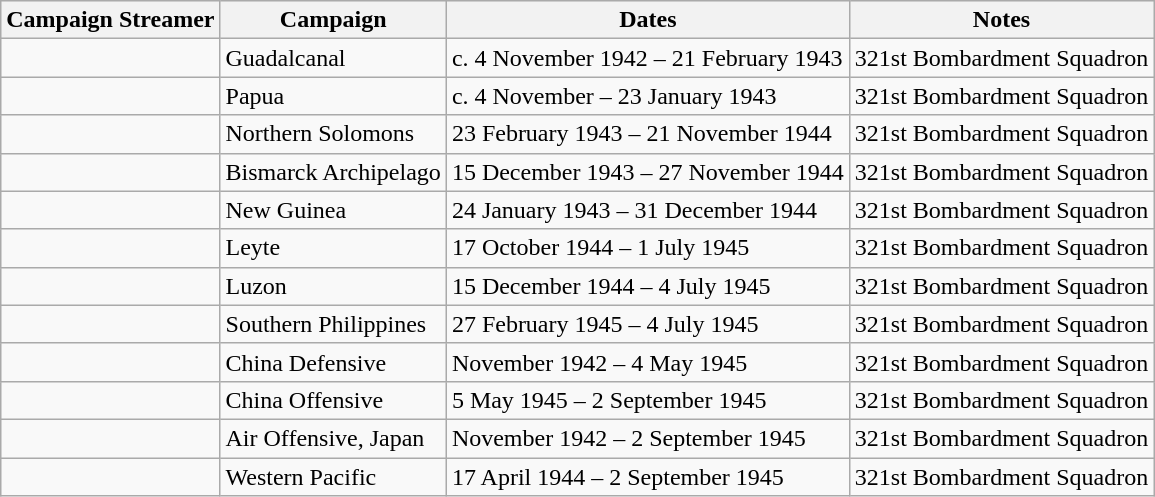<table class="wikitable">
<tr style="background:#efefef;">
<th>Campaign Streamer</th>
<th>Campaign</th>
<th>Dates</th>
<th>Notes</th>
</tr>
<tr>
<td></td>
<td>Guadalcanal</td>
<td>c. 4 November 1942 – 21 February 1943</td>
<td>321st Bombardment Squadron</td>
</tr>
<tr>
<td></td>
<td>Papua</td>
<td>c. 4 November – 23 January 1943</td>
<td>321st Bombardment Squadron</td>
</tr>
<tr>
<td></td>
<td>Northern Solomons</td>
<td>23 February 1943 – 21 November 1944</td>
<td>321st Bombardment Squadron</td>
</tr>
<tr>
<td></td>
<td>Bismarck Archipelago</td>
<td>15 December 1943 – 27 November 1944</td>
<td>321st Bombardment Squadron</td>
</tr>
<tr>
<td></td>
<td>New Guinea</td>
<td>24 January 1943 – 31 December 1944</td>
<td>321st Bombardment Squadron</td>
</tr>
<tr>
<td></td>
<td>Leyte</td>
<td>17 October 1944 – 1 July 1945</td>
<td>321st Bombardment Squadron</td>
</tr>
<tr>
<td></td>
<td>Luzon</td>
<td>15 December 1944 – 4 July 1945</td>
<td>321st Bombardment Squadron</td>
</tr>
<tr>
<td></td>
<td>Southern Philippines</td>
<td>27 February 1945 – 4 July 1945</td>
<td>321st Bombardment Squadron</td>
</tr>
<tr>
<td></td>
<td>China Defensive</td>
<td>November 1942 – 4 May 1945</td>
<td>321st Bombardment Squadron</td>
</tr>
<tr>
<td></td>
<td>China Offensive</td>
<td>5 May 1945 – 2 September 1945</td>
<td>321st Bombardment Squadron</td>
</tr>
<tr>
<td></td>
<td>Air Offensive, Japan</td>
<td>November 1942 – 2 September 1945</td>
<td>321st Bombardment Squadron</td>
</tr>
<tr>
<td></td>
<td>Western Pacific</td>
<td>17 April 1944 – 2 September 1945</td>
<td>321st Bombardment Squadron</td>
</tr>
</table>
